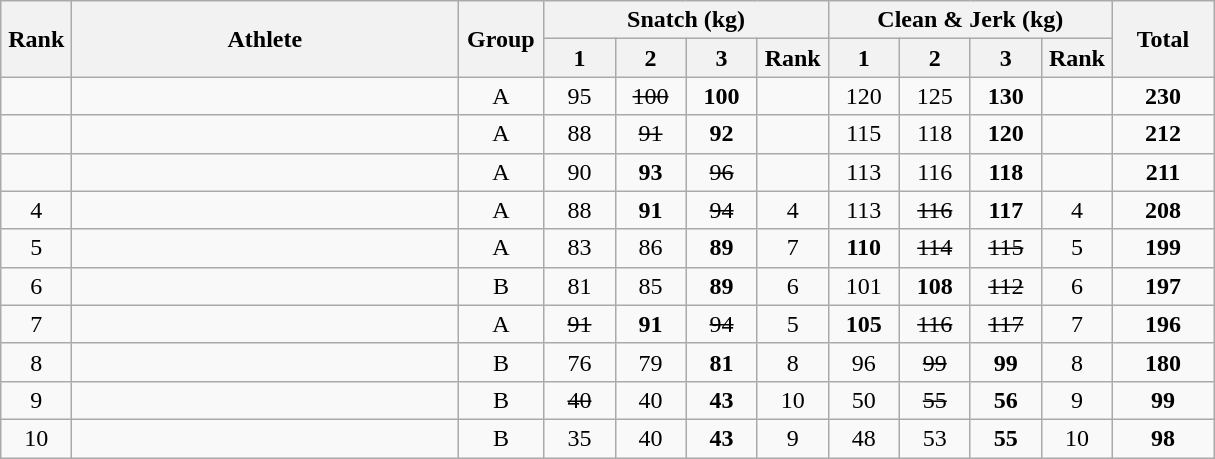<table class = "wikitable" style="text-align:center;">
<tr>
<th rowspan=2 width=40>Rank</th>
<th rowspan=2 width=250>Athlete</th>
<th rowspan=2 width=50>Group</th>
<th colspan=4>Snatch (kg)</th>
<th colspan=4>Clean & Jerk (kg)</th>
<th rowspan=2 width=60>Total</th>
</tr>
<tr>
<th width=40>1</th>
<th width=40>2</th>
<th width=40>3</th>
<th width=40>Rank</th>
<th width=40>1</th>
<th width=40>2</th>
<th width=40>3</th>
<th width=40>Rank</th>
</tr>
<tr>
<td></td>
<td align=left></td>
<td>A</td>
<td>95</td>
<td><s>100</s></td>
<td><strong>100</strong></td>
<td></td>
<td>120</td>
<td>125</td>
<td><strong>130</strong></td>
<td></td>
<td><strong>230</strong></td>
</tr>
<tr>
<td></td>
<td align=left></td>
<td>A</td>
<td>88</td>
<td><s>91</s></td>
<td><strong>92</strong></td>
<td></td>
<td>115</td>
<td>118</td>
<td><strong>120</strong></td>
<td></td>
<td><strong>212</strong></td>
</tr>
<tr>
<td></td>
<td align=left></td>
<td>A</td>
<td>90</td>
<td><strong>93</strong></td>
<td><s>96</s></td>
<td></td>
<td>113</td>
<td>116</td>
<td><strong>118</strong></td>
<td></td>
<td><strong>211</strong></td>
</tr>
<tr>
<td>4</td>
<td align=left></td>
<td>A</td>
<td>88</td>
<td><strong>91</strong></td>
<td><s>94</s></td>
<td>4</td>
<td>113</td>
<td><s>116</s></td>
<td><strong>117</strong></td>
<td>4</td>
<td><strong>208</strong></td>
</tr>
<tr>
<td>5</td>
<td align=left></td>
<td>A</td>
<td>83</td>
<td>86</td>
<td><strong>89</strong></td>
<td>7</td>
<td><strong>110</strong></td>
<td><s>114</s></td>
<td><s>115</s></td>
<td>5</td>
<td><strong>199</strong></td>
</tr>
<tr>
<td>6</td>
<td align=left></td>
<td>B</td>
<td>81</td>
<td>85</td>
<td><strong>89</strong></td>
<td>6</td>
<td>101</td>
<td><strong>108</strong></td>
<td><s>112</s></td>
<td>6</td>
<td><strong>197</strong></td>
</tr>
<tr>
<td>7</td>
<td align=left></td>
<td>A</td>
<td><s>91</s></td>
<td><strong>91</strong></td>
<td><s>94</s></td>
<td>5</td>
<td><strong>105</strong></td>
<td><s>116</s></td>
<td><s>117</s></td>
<td>7</td>
<td><strong>196</strong></td>
</tr>
<tr>
<td>8</td>
<td align=left></td>
<td>B</td>
<td>76</td>
<td>79</td>
<td><strong>81</strong></td>
<td>8</td>
<td>96</td>
<td><s>99</s></td>
<td><strong>99</strong></td>
<td>8</td>
<td><strong>180</strong></td>
</tr>
<tr>
<td>9</td>
<td align=left></td>
<td>B</td>
<td><s>40</s></td>
<td>40</td>
<td><strong>43</strong></td>
<td>10</td>
<td>50</td>
<td><s>55</s></td>
<td><strong>56</strong></td>
<td>9</td>
<td><strong>99</strong></td>
</tr>
<tr>
<td>10</td>
<td align=left></td>
<td>B</td>
<td>35</td>
<td>40</td>
<td><strong>43</strong></td>
<td>9</td>
<td>48</td>
<td>53</td>
<td><strong>55</strong></td>
<td>10</td>
<td><strong>98</strong></td>
</tr>
</table>
